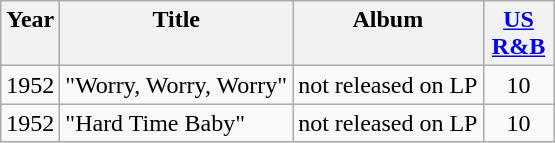<table class="wikitable">
<tr>
<th align="left" valign="top">Year</th>
<th align="left" valign="top">Title</th>
<th align="left" valign="top">Album</th>
<th align="center" valign="top" width="40"><a href='#'>US R&B</a></th>
</tr>
<tr>
<td align="left" valign="top">1952</td>
<td align="left" valign="top">"Worry, Worry, Worry"</td>
<td align="left" valign="top">not released on LP</td>
<td align="center" valign="top">10</td>
</tr>
<tr>
<td align="left" valign="top">1952</td>
<td align="left" valign="top">"Hard Time Baby"</td>
<td align="left" valign="top">not released on LP</td>
<td align="center" valign="top">10</td>
</tr>
</table>
